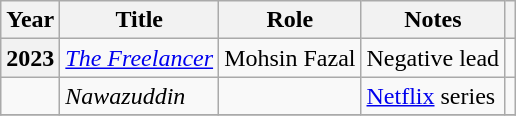<table class="wikitable plainrowheaders sortable">
<tr>
<th scope="col">Year</th>
<th scope="col">Title</th>
<th scope="col">Role</th>
<th scope="col" class="unsortable">Notes</th>
<th scope="col" class="unsortable"></th>
</tr>
<tr>
<th scope="row">2023</th>
<td><em><a href='#'>The Freelancer</a></em></td>
<td>Mohsin Fazal</td>
<td>Negative lead</td>
<td></td>
</tr>
<tr>
<td></td>
<td><em>Nawazuddin</em></td>
<td></td>
<td><a href='#'>Netflix</a> series</td>
<td></td>
</tr>
<tr>
</tr>
</table>
